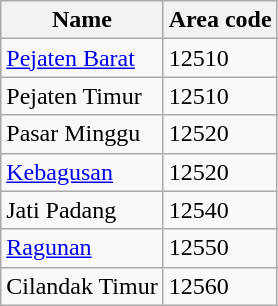<table class=wikitable>
<tr>
<th>Name</th>
<th>Area code</th>
</tr>
<tr>
<td><a href='#'>Pejaten Barat</a></td>
<td>12510</td>
</tr>
<tr>
<td>Pejaten Timur</td>
<td>12510</td>
</tr>
<tr>
<td>Pasar Minggu</td>
<td>12520</td>
</tr>
<tr>
<td><a href='#'>Kebagusan</a></td>
<td>12520</td>
</tr>
<tr>
<td>Jati Padang</td>
<td>12540</td>
</tr>
<tr>
<td><a href='#'>Ragunan</a></td>
<td>12550</td>
</tr>
<tr>
<td>Cilandak Timur</td>
<td>12560</td>
</tr>
</table>
